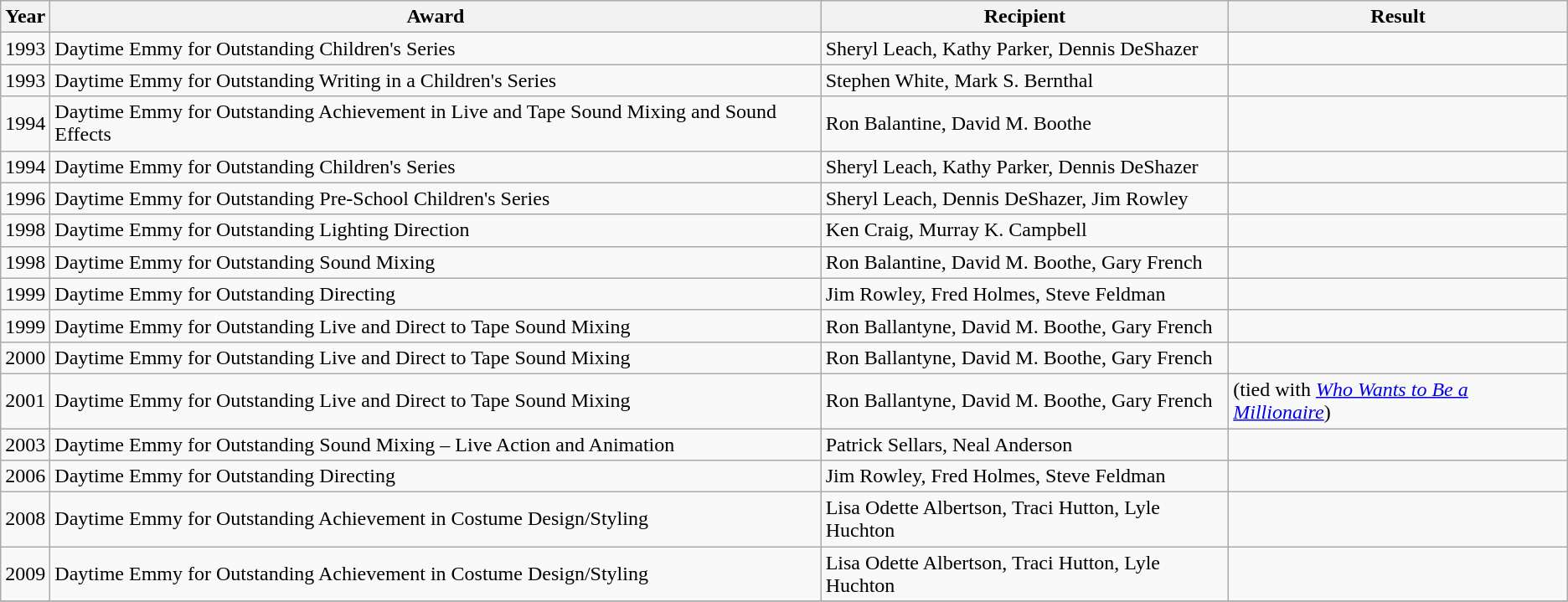<table class="wikitable sortable">
<tr>
<th>Year</th>
<th>Award</th>
<th>Recipient</th>
<th>Result</th>
</tr>
<tr>
<td>1993</td>
<td>Daytime Emmy for Outstanding Children's Series</td>
<td>Sheryl Leach, Kathy Parker, Dennis DeShazer</td>
<td></td>
</tr>
<tr>
<td>1993</td>
<td>Daytime Emmy for Outstanding Writing in a Children's Series</td>
<td>Stephen White, Mark S. Bernthal</td>
<td></td>
</tr>
<tr>
<td>1994</td>
<td>Daytime Emmy for Outstanding Achievement in Live and Tape Sound Mixing and Sound Effects</td>
<td>Ron Balantine, David M. Boothe</td>
<td></td>
</tr>
<tr>
<td>1994</td>
<td>Daytime Emmy for Outstanding Children's Series</td>
<td>Sheryl Leach, Kathy Parker, Dennis DeShazer</td>
<td></td>
</tr>
<tr>
<td>1996</td>
<td>Daytime Emmy for Outstanding Pre-School Children's Series</td>
<td>Sheryl Leach, Dennis DeShazer, Jim Rowley</td>
<td></td>
</tr>
<tr>
<td>1998</td>
<td>Daytime Emmy for Outstanding Lighting Direction</td>
<td>Ken Craig, Murray K. Campbell</td>
<td></td>
</tr>
<tr>
<td>1998</td>
<td>Daytime Emmy for Outstanding Sound Mixing</td>
<td>Ron Balantine, David M. Boothe, Gary French</td>
<td></td>
</tr>
<tr>
<td>1999</td>
<td>Daytime Emmy for Outstanding Directing</td>
<td>Jim Rowley, Fred Holmes, Steve Feldman</td>
<td></td>
</tr>
<tr>
<td>1999</td>
<td>Daytime Emmy for Outstanding Live and Direct to Tape Sound Mixing</td>
<td>Ron Ballantyne, David M. Boothe, Gary French</td>
<td></td>
</tr>
<tr>
<td>2000</td>
<td>Daytime Emmy for Outstanding Live and Direct to Tape Sound Mixing</td>
<td>Ron Ballantyne, David M. Boothe, Gary French</td>
<td></td>
</tr>
<tr>
<td>2001</td>
<td>Daytime Emmy for Outstanding Live and Direct to Tape Sound Mixing</td>
<td>Ron Ballantyne, David M. Boothe, Gary French</td>
<td> (tied with <em><a href='#'>Who Wants to Be a Millionaire</a></em>)</td>
</tr>
<tr>
<td>2003</td>
<td>Daytime Emmy for Outstanding Sound Mixing – Live Action and Animation</td>
<td>Patrick Sellars, Neal Anderson</td>
<td></td>
</tr>
<tr>
<td>2006</td>
<td>Daytime Emmy for Outstanding Directing</td>
<td>Jim Rowley, Fred Holmes, Steve Feldman</td>
<td></td>
</tr>
<tr>
<td>2008</td>
<td>Daytime Emmy for Outstanding Achievement in Costume Design/Styling</td>
<td>Lisa Odette Albertson, Traci Hutton, Lyle Huchton</td>
<td></td>
</tr>
<tr>
<td>2009</td>
<td>Daytime Emmy for Outstanding Achievement in Costume Design/Styling</td>
<td>Lisa Odette Albertson, Traci Hutton, Lyle Huchton</td>
<td></td>
</tr>
<tr>
</tr>
</table>
